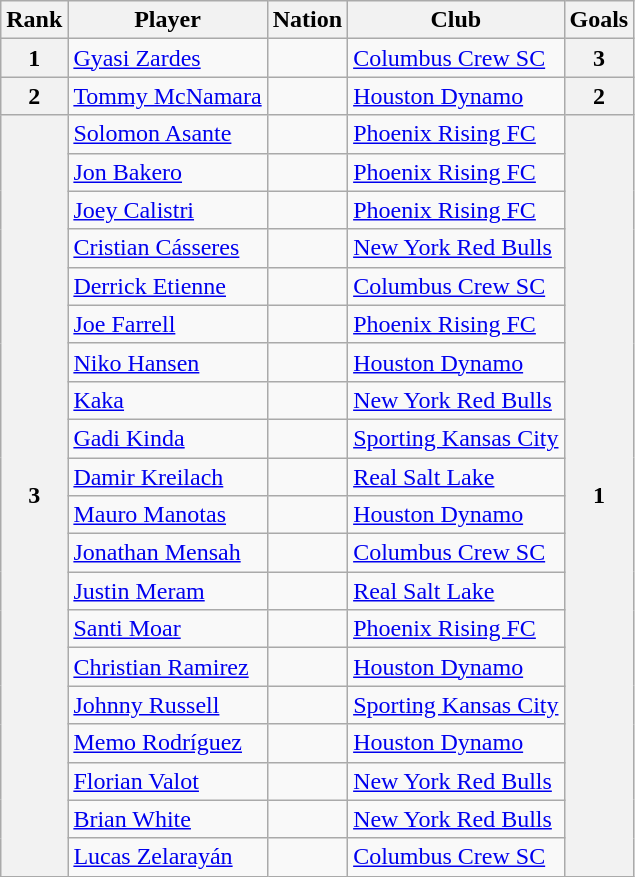<table class="wikitable">
<tr>
<th>Rank</th>
<th>Player</th>
<th>Nation</th>
<th>Club</th>
<th>Goals</th>
</tr>
<tr>
<th>1</th>
<td><a href='#'>Gyasi Zardes</a></td>
<td></td>
<td><a href='#'>Columbus Crew SC</a></td>
<th>3</th>
</tr>
<tr>
<th>2</th>
<td><a href='#'>Tommy McNamara</a></td>
<td></td>
<td><a href='#'>Houston Dynamo</a></td>
<th>2</th>
</tr>
<tr>
<th rowspan=20>3</th>
<td><a href='#'>Solomon Asante</a></td>
<td></td>
<td><a href='#'>Phoenix Rising FC</a></td>
<th rowspan=20>1</th>
</tr>
<tr>
<td><a href='#'>Jon Bakero</a></td>
<td></td>
<td><a href='#'>Phoenix Rising FC</a></td>
</tr>
<tr>
<td><a href='#'>Joey Calistri</a></td>
<td></td>
<td><a href='#'>Phoenix Rising FC</a></td>
</tr>
<tr>
<td><a href='#'>Cristian Cásseres</a></td>
<td></td>
<td><a href='#'>New York Red Bulls</a></td>
</tr>
<tr>
<td><a href='#'>Derrick Etienne</a></td>
<td></td>
<td><a href='#'>Columbus Crew SC</a></td>
</tr>
<tr>
<td><a href='#'>Joe Farrell</a></td>
<td></td>
<td><a href='#'>Phoenix Rising FC</a></td>
</tr>
<tr>
<td><a href='#'>Niko Hansen</a></td>
<td></td>
<td><a href='#'>Houston Dynamo</a></td>
</tr>
<tr>
<td><a href='#'>Kaka</a></td>
<td></td>
<td><a href='#'>New York Red Bulls</a></td>
</tr>
<tr>
<td><a href='#'>Gadi Kinda</a></td>
<td></td>
<td><a href='#'>Sporting Kansas City</a></td>
</tr>
<tr>
<td><a href='#'>Damir Kreilach</a></td>
<td></td>
<td><a href='#'>Real Salt Lake</a></td>
</tr>
<tr>
<td><a href='#'>Mauro Manotas</a></td>
<td></td>
<td><a href='#'>Houston Dynamo</a></td>
</tr>
<tr>
<td><a href='#'>Jonathan Mensah</a></td>
<td></td>
<td><a href='#'>Columbus Crew SC</a></td>
</tr>
<tr>
<td><a href='#'>Justin Meram</a></td>
<td></td>
<td><a href='#'>Real Salt Lake</a></td>
</tr>
<tr>
<td><a href='#'>Santi Moar</a></td>
<td></td>
<td><a href='#'>Phoenix Rising FC</a></td>
</tr>
<tr>
<td><a href='#'>Christian Ramirez</a></td>
<td></td>
<td><a href='#'>Houston Dynamo</a></td>
</tr>
<tr>
<td><a href='#'>Johnny Russell</a></td>
<td></td>
<td><a href='#'>Sporting Kansas City</a></td>
</tr>
<tr>
<td><a href='#'>Memo Rodríguez</a></td>
<td></td>
<td><a href='#'>Houston Dynamo</a></td>
</tr>
<tr>
<td><a href='#'>Florian Valot</a></td>
<td></td>
<td><a href='#'>New York Red Bulls</a></td>
</tr>
<tr>
<td><a href='#'>Brian White</a></td>
<td></td>
<td><a href='#'>New York Red Bulls</a></td>
</tr>
<tr>
<td><a href='#'>Lucas Zelarayán</a></td>
<td></td>
<td><a href='#'>Columbus Crew SC</a></td>
</tr>
</table>
